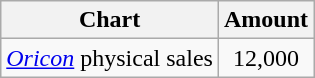<table class="wikitable">
<tr>
<th>Chart</th>
<th>Amount</th>
</tr>
<tr>
<td><em><a href='#'>Oricon</a></em> physical sales</td>
<td align="center">12,000</td>
</tr>
</table>
